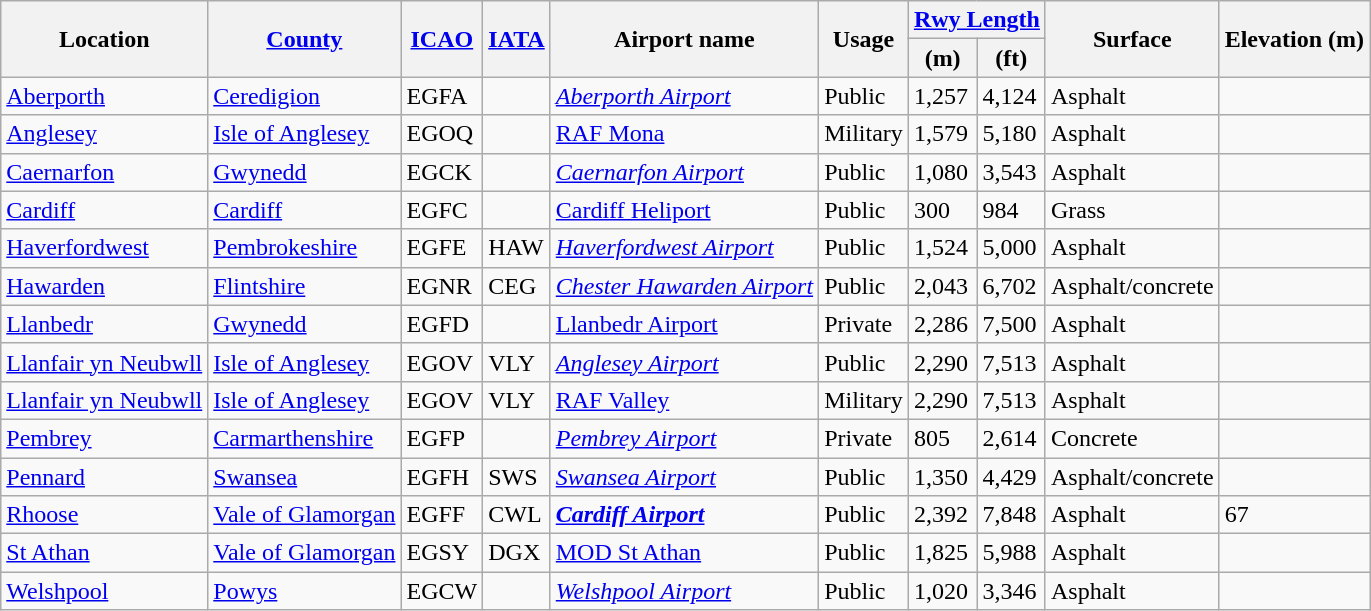<table class="wikitable sortable">
<tr>
<th rowspan=2>Location</th>
<th rowspan=2><a href='#'>County</a></th>
<th rowspan=2><a href='#'>ICAO</a></th>
<th rowspan=2><a href='#'>IATA</a></th>
<th rowspan=2>Airport name</th>
<th rowspan=2>Usage</th>
<th colspan=2><a href='#'>Rwy Length</a></th>
<th rowspan=2>Surface</th>
<th rowspan=2>Elevation (m)</th>
</tr>
<tr>
<th>(m)</th>
<th>(ft)</th>
</tr>
<tr valign=top>
<td><a href='#'>Aberporth</a></td>
<td><a href='#'>Ceredigion</a></td>
<td>EGFA</td>
<td> </td>
<td><em><a href='#'>Aberporth Airport</a></em></td>
<td>Public</td>
<td>1,257</td>
<td>4,124</td>
<td>Asphalt</td>
<td></td>
</tr>
<tr valign=top>
<td><a href='#'>Anglesey</a></td>
<td><a href='#'>Isle of Anglesey</a></td>
<td>EGOQ</td>
<td> </td>
<td><a href='#'>RAF Mona</a></td>
<td>Military</td>
<td>1,579</td>
<td>5,180</td>
<td>Asphalt</td>
<td></td>
</tr>
<tr valign=top>
<td><a href='#'>Caernarfon</a></td>
<td><a href='#'>Gwynedd</a></td>
<td>EGCK</td>
<td> </td>
<td><em><a href='#'>Caernarfon Airport</a></em></td>
<td>Public</td>
<td>1,080</td>
<td>3,543</td>
<td>Asphalt</td>
<td></td>
</tr>
<tr valign=top>
<td><a href='#'>Cardiff</a></td>
<td><a href='#'>Cardiff</a></td>
<td>EGFC</td>
<td> </td>
<td><a href='#'>Cardiff Heliport</a></td>
<td>Public</td>
<td>300</td>
<td>984</td>
<td>Grass</td>
<td></td>
</tr>
<tr valign=top>
<td><a href='#'>Haverfordwest</a></td>
<td><a href='#'>Pembrokeshire</a></td>
<td>EGFE</td>
<td>HAW</td>
<td><em><a href='#'>Haverfordwest Airport</a></em></td>
<td>Public</td>
<td>1,524</td>
<td>5,000</td>
<td>Asphalt</td>
<td></td>
</tr>
<tr valign=top>
<td><a href='#'>Hawarden</a></td>
<td><a href='#'>Flintshire</a></td>
<td>EGNR</td>
<td>CEG</td>
<td><em><a href='#'>Chester Hawarden Airport</a></em></td>
<td>Public</td>
<td>2,043</td>
<td>6,702</td>
<td>Asphalt/concrete</td>
<td></td>
</tr>
<tr valign=top>
<td><a href='#'>Llanbedr</a></td>
<td><a href='#'>Gwynedd</a></td>
<td>EGFD</td>
<td> </td>
<td><a href='#'>Llanbedr Airport</a></td>
<td>Private</td>
<td>2,286</td>
<td>7,500</td>
<td>Asphalt</td>
<td></td>
</tr>
<tr valign=top>
<td><a href='#'>Llanfair yn Neubwll</a></td>
<td><a href='#'>Isle of Anglesey</a></td>
<td>EGOV</td>
<td>VLY</td>
<td><em><a href='#'>Anglesey Airport</a></em></td>
<td>Public</td>
<td>2,290</td>
<td>7,513</td>
<td>Asphalt</td>
<td></td>
</tr>
<tr valign=top>
<td><a href='#'>Llanfair yn Neubwll</a></td>
<td><a href='#'>Isle of Anglesey</a></td>
<td>EGOV</td>
<td>VLY</td>
<td><a href='#'>RAF Valley</a></td>
<td>Military</td>
<td>2,290</td>
<td>7,513</td>
<td>Asphalt</td>
<td></td>
</tr>
<tr valign=top>
<td><a href='#'>Pembrey</a></td>
<td><a href='#'>Carmarthenshire</a></td>
<td>EGFP</td>
<td> </td>
<td><em><a href='#'>Pembrey Airport</a></em></td>
<td>Private</td>
<td>805</td>
<td>2,614</td>
<td>Concrete</td>
<td></td>
</tr>
<tr valign=top>
<td><a href='#'>Pennard</a></td>
<td><a href='#'>Swansea</a></td>
<td>EGFH</td>
<td>SWS</td>
<td><em><a href='#'>Swansea Airport</a></em></td>
<td>Public</td>
<td>1,350</td>
<td>4,429</td>
<td>Asphalt/concrete</td>
<td></td>
</tr>
<tr valign=top>
<td><a href='#'>Rhoose</a></td>
<td><a href='#'>Vale of Glamorgan</a></td>
<td>EGFF</td>
<td>CWL</td>
<td><strong><em><a href='#'>Cardiff Airport</a></em></strong></td>
<td>Public</td>
<td>2,392</td>
<td>7,848</td>
<td>Asphalt</td>
<td>67</td>
</tr>
<tr valign=top>
<td><a href='#'>St Athan</a></td>
<td><a href='#'>Vale of Glamorgan</a></td>
<td>EGSY</td>
<td>DGX</td>
<td><a href='#'>MOD St Athan</a></td>
<td>Public</td>
<td>1,825</td>
<td>5,988</td>
<td>Asphalt</td>
<td></td>
</tr>
<tr valign=top>
<td><a href='#'>Welshpool</a></td>
<td><a href='#'>Powys</a></td>
<td>EGCW</td>
<td> </td>
<td><em><a href='#'>Welshpool Airport</a></em></td>
<td>Public</td>
<td>1,020</td>
<td>3,346</td>
<td>Asphalt</td>
<td></td>
</tr>
</table>
